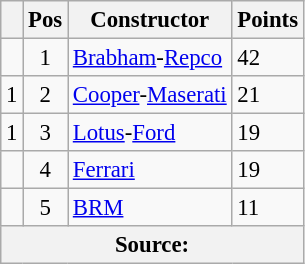<table class="wikitable" style="font-size: 95%;">
<tr>
<th></th>
<th>Pos</th>
<th>Constructor</th>
<th>Points</th>
</tr>
<tr>
<td align="left"></td>
<td style="text-align:center;">1</td>
<td> <a href='#'>Brabham</a>-<a href='#'>Repco</a></td>
<td style="text-align:left;">42</td>
</tr>
<tr>
<td align="left"> 1</td>
<td style="text-align:center;">2</td>
<td> <a href='#'>Cooper</a>-<a href='#'>Maserati</a></td>
<td style="text-align:left;">21</td>
</tr>
<tr>
<td align="left"> 1</td>
<td style="text-align:center;">3</td>
<td> <a href='#'>Lotus</a>-<a href='#'>Ford</a></td>
<td style="text-align:left;">19</td>
</tr>
<tr>
<td align="left"></td>
<td style="text-align:center;">4</td>
<td> <a href='#'>Ferrari</a></td>
<td style="text-align:left;">19</td>
</tr>
<tr>
<td align="left"></td>
<td style="text-align:center;">5</td>
<td> <a href='#'>BRM</a></td>
<td style="text-align:left;">11</td>
</tr>
<tr>
<th colspan=4>Source: </th>
</tr>
</table>
